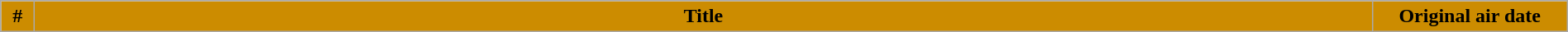<table class="wikitable plainrowheaders" style="width:100%; margin:auto; background:#FFFFFF;">
<tr>
<th style="background-color:#CC8C00;" width="20">#</th>
<th style="background-color:#CC8C00;">Title</th>
<th style="background-color:#CC8C00;" width="150">Original air date<br>





</th>
</tr>
</table>
